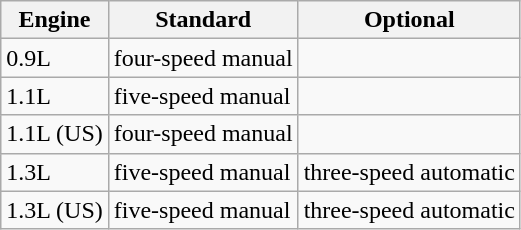<table class="wikitable">
<tr>
<th>Engine</th>
<th>Standard</th>
<th>Optional</th>
</tr>
<tr>
<td>0.9L</td>
<td>four-speed manual</td>
<td></td>
</tr>
<tr>
<td>1.1L</td>
<td>five-speed manual</td>
<td></td>
</tr>
<tr>
<td>1.1L (US)</td>
<td>four-speed manual</td>
<td></td>
</tr>
<tr>
<td>1.3L</td>
<td>five-speed manual</td>
<td>three-speed automatic</td>
</tr>
<tr>
<td>1.3L (US)</td>
<td>five-speed manual</td>
<td>three-speed automatic</td>
</tr>
</table>
